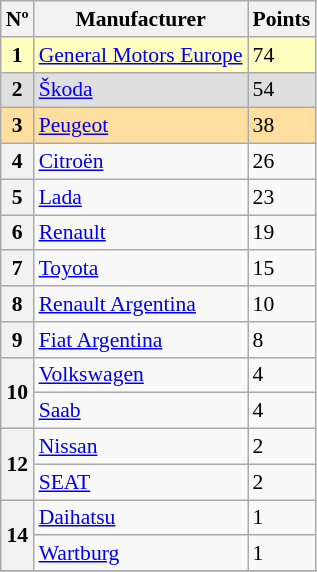<table class="wikitable" border="1" style="text-align:left; font-size:90%;">
<tr>
<th>Nº</th>
<th>Manufacturer</th>
<th>Points</th>
</tr>
<tr>
<th style="background:#FFFFBF;">1</th>
<td style="background:#FFFFBF;"> <a href='#'>General Motors Europe</a></td>
<td style="background:#FFFFBF;">74</td>
</tr>
<tr>
<th style="background:#DFDFDF;">2</th>
<td style="background:#DFDFDF;"> <a href='#'>Škoda</a></td>
<td style="background:#DFDFDF;">54</td>
</tr>
<tr>
<th style="background:#FFDF9F;">3</th>
<td style="background:#FFDF9F;"> <a href='#'>Peugeot</a></td>
<td style="background:#FFDF9F;">38</td>
</tr>
<tr>
<th>4</th>
<td> <a href='#'>Citroën</a></td>
<td>26</td>
</tr>
<tr>
<th>5</th>
<td> <a href='#'>Lada</a></td>
<td>23</td>
</tr>
<tr>
<th>6</th>
<td> <a href='#'>Renault</a></td>
<td>19</td>
</tr>
<tr>
<th>7</th>
<td> <a href='#'>Toyota</a></td>
<td>15</td>
</tr>
<tr>
<th>8</th>
<td> <a href='#'>Renault Argentina</a></td>
<td>10</td>
</tr>
<tr>
<th>9</th>
<td> <a href='#'>Fiat Argentina</a></td>
<td>8</td>
</tr>
<tr>
<th rowspan="2">10</th>
<td> <a href='#'>Volkswagen</a></td>
<td>4</td>
</tr>
<tr>
<td> <a href='#'>Saab</a></td>
<td>4</td>
</tr>
<tr>
<th rowspan="2">12</th>
<td> <a href='#'>Nissan</a></td>
<td>2</td>
</tr>
<tr>
<td> <a href='#'>SEAT</a></td>
<td>2</td>
</tr>
<tr>
<th rowspan="2">14</th>
<td> <a href='#'>Daihatsu</a></td>
<td>1</td>
</tr>
<tr>
<td> <a href='#'>Wartburg</a></td>
<td>1</td>
</tr>
<tr>
</tr>
</table>
